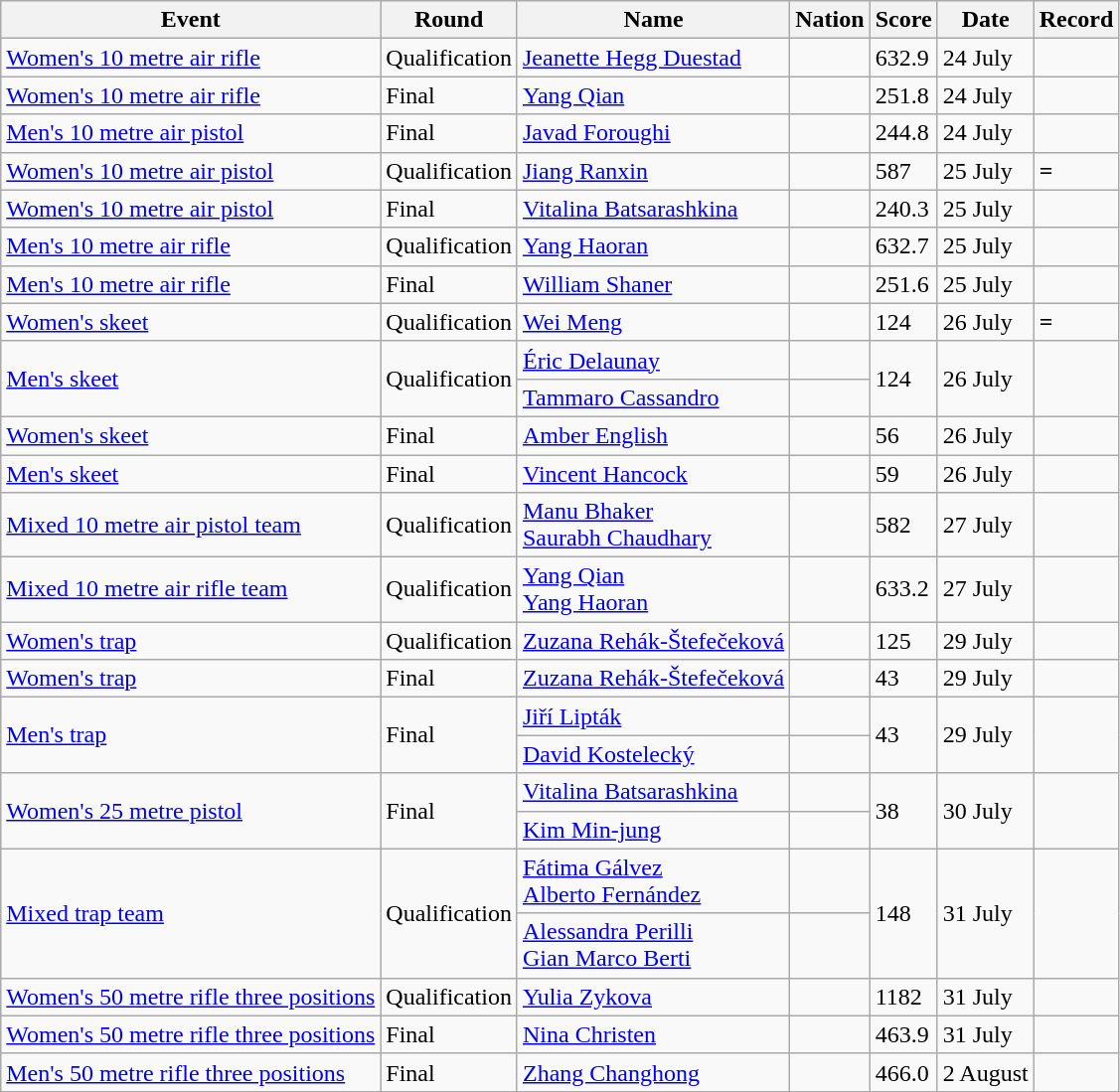<table class="wikitable">
<tr>
<th>Event</th>
<th>Round</th>
<th>Name</th>
<th>Nation</th>
<th>Score</th>
<th>Date</th>
<th>Record</th>
</tr>
<tr>
<td><a href='#'>Women's 10 metre air rifle</a></td>
<td>Qualification</td>
<td><a href='#'>Jeanette Hegg Duestad</a></td>
<td></td>
<td>632.9</td>
<td>24 July</td>
<td></td>
</tr>
<tr>
<td><a href='#'>Women's 10 metre air rifle</a></td>
<td>Final</td>
<td><a href='#'>Yang Qian</a></td>
<td></td>
<td>251.8</td>
<td>24 July</td>
<td></td>
</tr>
<tr>
<td><a href='#'>Men's 10 metre air pistol</a></td>
<td>Final</td>
<td><a href='#'>Javad Foroughi</a></td>
<td></td>
<td>244.8</td>
<td>24 July</td>
<td></td>
</tr>
<tr>
<td><a href='#'>Women's 10 metre air pistol</a></td>
<td>Qualification</td>
<td><a href='#'>Jiang Ranxin</a></td>
<td></td>
<td>587</td>
<td>25 July</td>
<td><strong>=</strong></td>
</tr>
<tr>
<td><a href='#'>Women's 10 metre air pistol</a></td>
<td>Final</td>
<td><a href='#'>Vitalina Batsarashkina</a></td>
<td></td>
<td>240.3</td>
<td>25 July</td>
<td></td>
</tr>
<tr>
<td><a href='#'>Men's 10 metre air rifle</a></td>
<td>Qualification</td>
<td><a href='#'>Yang Haoran</a></td>
<td></td>
<td>632.7</td>
<td>25 July</td>
<td></td>
</tr>
<tr>
<td><a href='#'>Men's 10 metre air rifle</a></td>
<td>Final</td>
<td><a href='#'>William Shaner</a></td>
<td></td>
<td>251.6</td>
<td>25 July</td>
<td></td>
</tr>
<tr>
<td><a href='#'>Women's skeet</a></td>
<td>Qualification</td>
<td><a href='#'>Wei Meng</a></td>
<td></td>
<td>124</td>
<td>26 July</td>
<td><strong>=</strong></td>
</tr>
<tr>
<td rowspan="2"><a href='#'>Men's skeet</a></td>
<td rowspan="2">Qualification</td>
<td><a href='#'>Éric Delaunay</a></td>
<td></td>
<td rowspan="2">124</td>
<td rowspan="2">26 July</td>
<td rowspan="2"></td>
</tr>
<tr>
<td><a href='#'>Tammaro Cassandro</a></td>
<td></td>
</tr>
<tr>
<td><a href='#'>Women's skeet</a></td>
<td>Final</td>
<td><a href='#'>Amber English</a></td>
<td></td>
<td>56</td>
<td>26 July</td>
<td></td>
</tr>
<tr>
<td><a href='#'>Men's skeet</a></td>
<td>Final</td>
<td><a href='#'>Vincent Hancock</a></td>
<td></td>
<td>59</td>
<td>26 July</td>
<td></td>
</tr>
<tr>
<td><a href='#'>Mixed 10 metre air pistol team</a></td>
<td>Qualification</td>
<td><a href='#'>Manu Bhaker</a><br><a href='#'>Saurabh Chaudhary</a></td>
<td></td>
<td>582</td>
<td>27 July</td>
<td></td>
</tr>
<tr>
<td><a href='#'>Mixed 10 metre air rifle team</a></td>
<td>Qualification</td>
<td><a href='#'>Yang Qian</a><br><a href='#'>Yang Haoran</a></td>
<td></td>
<td>633.2</td>
<td>27 July</td>
<td><strong></strong></td>
</tr>
<tr>
<td><a href='#'>Women's trap</a></td>
<td>Qualification</td>
<td><a href='#'>Zuzana Rehák-Štefečeková</a></td>
<td></td>
<td>125</td>
<td>29 July</td>
<td><strong></strong></td>
</tr>
<tr>
<td><a href='#'>Women's trap</a></td>
<td>Final</td>
<td><a href='#'>Zuzana Rehák-Štefečeková</a></td>
<td></td>
<td>43</td>
<td>29 July</td>
<td></td>
</tr>
<tr>
<td rowspan="2"><a href='#'>Men's trap</a></td>
<td rowspan="2">Final</td>
<td><a href='#'>Jiří Lipták</a></td>
<td></td>
<td rowspan="2">43</td>
<td rowspan="2">29 July</td>
<td rowspan="2"></td>
</tr>
<tr>
<td><a href='#'>David Kostelecký</a></td>
<td></td>
</tr>
<tr>
<td rowspan="2"><a href='#'>Women's 25 metre pistol</a></td>
<td rowspan="2">Final</td>
<td><a href='#'>Vitalina Batsarashkina</a></td>
<td></td>
<td rowspan="2">38</td>
<td rowspan="2">30 July</td>
<td rowspan="2"></td>
</tr>
<tr>
<td><a href='#'>Kim Min-jung</a></td>
<td></td>
</tr>
<tr>
<td rowspan="2"><a href='#'>Mixed trap team</a></td>
<td rowspan="2">Qualification</td>
<td><a href='#'>Fátima Gálvez</a><br><a href='#'>Alberto Fernández</a></td>
<td></td>
<td rowspan="2">148</td>
<td rowspan="2">31 July</td>
<td rowspan="2"></td>
</tr>
<tr>
<td><a href='#'>Alessandra Perilli</a><br><a href='#'>Gian Marco Berti</a></td>
<td></td>
</tr>
<tr>
<td><a href='#'>Women's 50 metre rifle three positions</a></td>
<td>Qualification</td>
<td><a href='#'>Yulia Zykova</a></td>
<td></td>
<td>1182</td>
<td>31 July</td>
<td></td>
</tr>
<tr>
<td><a href='#'>Women's 50 metre rifle three positions</a></td>
<td>Final</td>
<td><a href='#'>Nina Christen</a></td>
<td></td>
<td>463.9</td>
<td>31 July</td>
<td></td>
</tr>
<tr>
<td><a href='#'>Men's 50 metre rifle three positions</a></td>
<td>Final</td>
<td><a href='#'>Zhang Changhong</a></td>
<td></td>
<td>466.0</td>
<td>2 August</td>
<td><strong></strong></td>
</tr>
</table>
